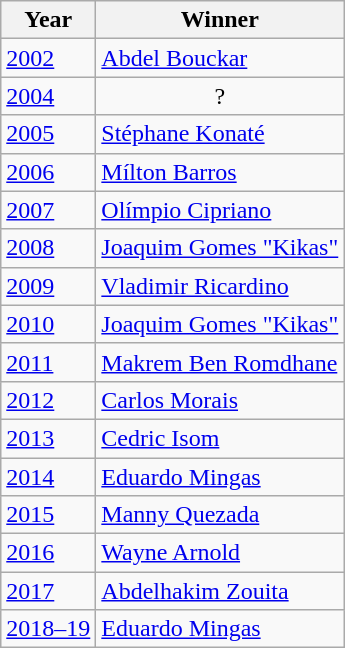<table class=wikitable>
<tr>
<th>Year</th>
<th>Winner</th>
</tr>
<tr>
<td><a href='#'>2002</a></td>
<td> <a href='#'>Abdel Bouckar</a></td>
</tr>
<tr>
<td><a href='#'>2004</a></td>
<td align=center>?</td>
</tr>
<tr>
<td><a href='#'>2005</a></td>
<td> <a href='#'>Stéphane Konaté</a></td>
</tr>
<tr>
<td><a href='#'>2006</a></td>
<td> <a href='#'>Mílton Barros</a></td>
</tr>
<tr>
<td><a href='#'>2007</a></td>
<td> <a href='#'>Olímpio Cipriano</a></td>
</tr>
<tr>
<td><a href='#'>2008</a></td>
<td> <a href='#'>Joaquim Gomes "Kikas"</a></td>
</tr>
<tr>
<td><a href='#'>2009</a></td>
<td> <a href='#'>Vladimir Ricardino</a></td>
</tr>
<tr>
<td><a href='#'>2010</a></td>
<td> <a href='#'>Joaquim Gomes "Kikas"</a></td>
</tr>
<tr>
<td><a href='#'>2011</a></td>
<td> <a href='#'>Makrem Ben Romdhane</a></td>
</tr>
<tr>
<td><a href='#'>2012</a></td>
<td> <a href='#'>Carlos Morais</a></td>
</tr>
<tr>
<td><a href='#'>2013</a></td>
<td> <a href='#'>Cedric Isom</a></td>
</tr>
<tr>
<td><a href='#'>2014</a></td>
<td> <a href='#'>Eduardo Mingas</a></td>
</tr>
<tr>
<td><a href='#'>2015</a></td>
<td> <a href='#'>Manny Quezada</a></td>
</tr>
<tr>
<td><a href='#'>2016</a></td>
<td> <a href='#'>Wayne Arnold</a></td>
</tr>
<tr>
<td><a href='#'>2017</a></td>
<td> <a href='#'>Abdelhakim Zouita</a></td>
</tr>
<tr>
<td><a href='#'>2018–19</a></td>
<td> <a href='#'>Eduardo Mingas</a></td>
</tr>
</table>
